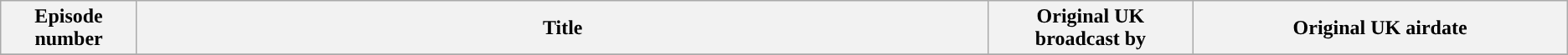<table class="wikitable plainrowheaders ">
<tr>
<th style="width:8%">Episode number</th>
<th style="width:50%">Title</th>
<th style="width:12%">Original UK broadcast by</th>
<th style="width:22%">Original UK airdate</th>
</tr>
<tr>
</tr>
</table>
